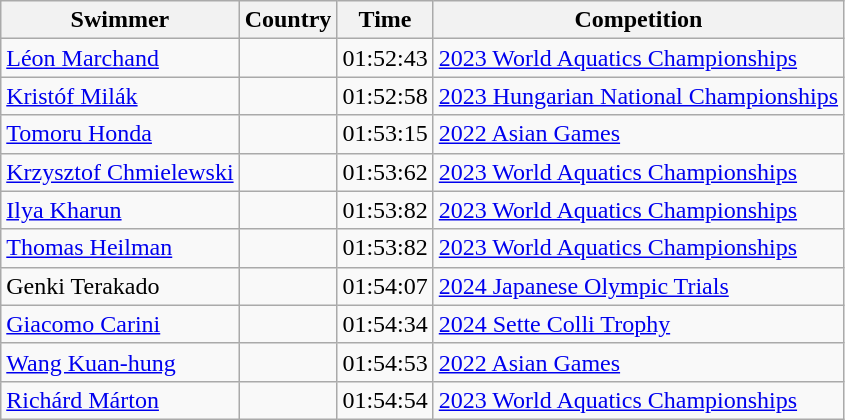<table class="wikitable sortable mw-collapsible">
<tr>
<th scope="col">Swimmer</th>
<th scope="col">Country</th>
<th scope="col">Time</th>
<th scope="col">Competition</th>
</tr>
<tr>
<td><a href='#'>Léon Marchand</a></td>
<td></td>
<td>01:52:43</td>
<td><a href='#'>2023 World Aquatics Championships</a></td>
</tr>
<tr>
<td><a href='#'>Kristóf Milák</a></td>
<td></td>
<td>01:52:58</td>
<td><a href='#'>2023 Hungarian National Championships</a></td>
</tr>
<tr>
<td><a href='#'>Tomoru Honda</a></td>
<td></td>
<td>01:53:15</td>
<td><a href='#'>2022 Asian Games</a></td>
</tr>
<tr>
<td><a href='#'>Krzysztof Chmielewski</a></td>
<td></td>
<td>01:53:62</td>
<td><a href='#'>2023 World Aquatics Championships</a></td>
</tr>
<tr>
<td><a href='#'>Ilya Kharun</a></td>
<td></td>
<td>01:53:82</td>
<td><a href='#'>2023 World Aquatics Championships</a></td>
</tr>
<tr>
<td><a href='#'>Thomas Heilman</a></td>
<td></td>
<td>01:53:82</td>
<td><a href='#'>2023 World Aquatics Championships</a></td>
</tr>
<tr>
<td>Genki Terakado</td>
<td></td>
<td>01:54:07</td>
<td><a href='#'>2024 Japanese Olympic Trials</a></td>
</tr>
<tr>
<td><a href='#'>Giacomo Carini</a></td>
<td></td>
<td>01:54:34</td>
<td><a href='#'>2024 Sette Colli Trophy</a></td>
</tr>
<tr>
<td><a href='#'>Wang Kuan-hung</a></td>
<td></td>
<td>01:54:53</td>
<td><a href='#'>2022 Asian Games</a></td>
</tr>
<tr>
<td><a href='#'>Richárd Márton</a></td>
<td></td>
<td>01:54:54</td>
<td><a href='#'>2023 World Aquatics Championships</a></td>
</tr>
</table>
